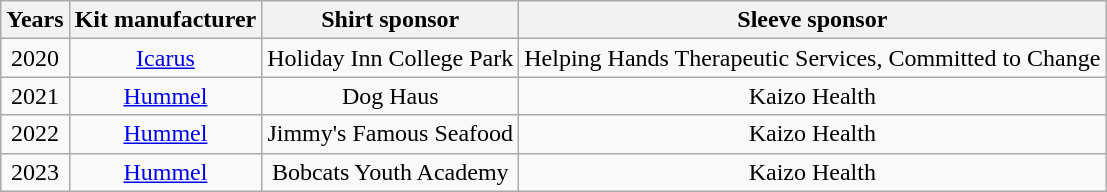<table class="wikitable" style="text-align: center">
<tr>
<th>Years</th>
<th>Kit manufacturer</th>
<th>Shirt sponsor</th>
<th>Sleeve sponsor</th>
</tr>
<tr>
<td>2020</td>
<td><a href='#'>Icarus</a></td>
<td>Holiday Inn College Park</td>
<td>Helping Hands Therapeutic Services, Committed to Change</td>
</tr>
<tr>
<td>2021</td>
<td><a href='#'>Hummel</a></td>
<td>Dog Haus</td>
<td>Kaizo Health</td>
</tr>
<tr>
<td>2022</td>
<td><a href='#'>Hummel</a></td>
<td>Jimmy's Famous Seafood</td>
<td>Kaizo Health</td>
</tr>
<tr>
<td>2023</td>
<td><a href='#'>Hummel</a></td>
<td>Bobcats Youth Academy</td>
<td>Kaizo Health</td>
</tr>
</table>
